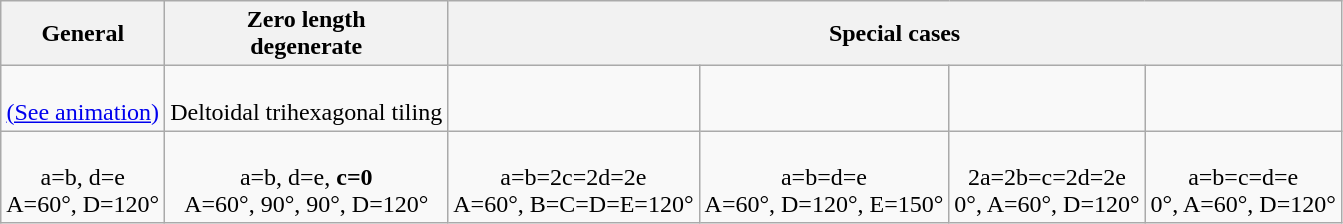<table class=wikitable>
<tr>
<th>General</th>
<th>Zero length<br>degenerate</th>
<th colspan=4>Special cases</th>
</tr>
<tr align=center>
<td><br><a href='#'>(See animation)</a></td>
<td><br>Deltoidal trihexagonal tiling</td>
<td></td>
<td></td>
<td></td>
<td></td>
</tr>
<tr align=center>
<td><br>a=b, d=e<br>A=60°, D=120°</td>
<td><br>a=b, d=e, <strong>c=0</strong><br>A=60°, 90°, 90°, D=120°</td>
<td><br>a=b=2c=2d=2e<br>A=60°, B=C=D=E=120°</td>
<td><br>a=b=d=e<br>A=60°, D=120°, E=150°</td>
<td><br>2a=2b=c=2d=2e<br>0°, A=60°, D=120°</td>
<td><br>a=b=c=d=e<br>0°, A=60°, D=120°</td>
</tr>
</table>
